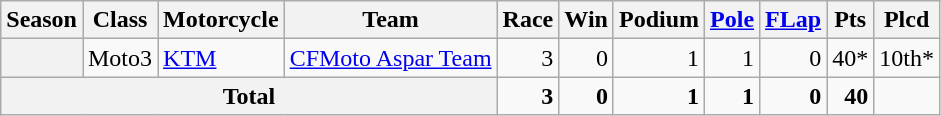<table class="wikitable" style=text-align:right;">
<tr>
<th>Season</th>
<th>Class</th>
<th>Motorcycle</th>
<th>Team</th>
<th>Race</th>
<th>Win</th>
<th>Podium</th>
<th><a href='#'>Pole</a></th>
<th><a href='#'>FLap</a></th>
<th>Pts</th>
<th>Plcd</th>
</tr>
<tr>
<th></th>
<td>Moto3</td>
<td style="text-align:left;"><a href='#'>KTM</a></td>
<td style="text-align:left;"><a href='#'>CFMoto Aspar Team</a></td>
<td>3</td>
<td>0</td>
<td>1</td>
<td>1</td>
<td>0</td>
<td>40*</td>
<td>10th*</td>
</tr>
<tr>
<th colspan="4">Total</th>
<td><strong>3</strong></td>
<td><strong>0</strong></td>
<td><strong>1</strong></td>
<td><strong>1</strong></td>
<td><strong>0</strong></td>
<td><strong>40</strong></td>
<td></td>
</tr>
</table>
